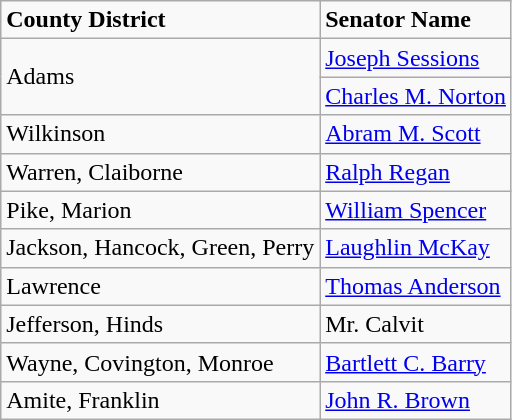<table class="wikitable">
<tr>
<td><strong>County District</strong></td>
<td><strong>Senator Name</strong></td>
</tr>
<tr>
<td colspan="1" rowspan="2">Adams</td>
<td><a href='#'>Joseph Sessions</a></td>
</tr>
<tr>
<td><a href='#'>Charles M. Norton</a></td>
</tr>
<tr>
<td>Wilkinson</td>
<td><a href='#'>Abram M. Scott</a></td>
</tr>
<tr>
<td>Warren, Claiborne</td>
<td><a href='#'>Ralph Regan</a></td>
</tr>
<tr>
<td>Pike, Marion</td>
<td><a href='#'>William Spencer</a></td>
</tr>
<tr>
<td>Jackson, Hancock, Green, Perry</td>
<td><a href='#'>Laughlin McKay</a></td>
</tr>
<tr>
<td>Lawrence</td>
<td><a href='#'>Thomas Anderson</a></td>
</tr>
<tr>
<td>Jefferson, Hinds</td>
<td>Mr. Calvit</td>
</tr>
<tr>
<td>Wayne, Covington, Monroe</td>
<td><a href='#'>Bartlett C. Barry</a></td>
</tr>
<tr>
<td>Amite, Franklin</td>
<td><a href='#'>John R. Brown</a></td>
</tr>
</table>
